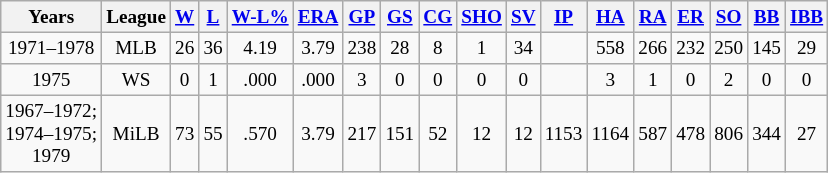<table class="wikitable" style="font-size:80%;">
<tr>
<th>Years</th>
<th>League</th>
<th><a href='#'>W</a></th>
<th><a href='#'>L</a></th>
<th><a href='#'>W-L%</a></th>
<th><a href='#'>ERA</a></th>
<th><a href='#'>GP</a></th>
<th><a href='#'>GS</a></th>
<th><a href='#'>CG</a></th>
<th><a href='#'>SHO</a></th>
<th><a href='#'>SV</a></th>
<th><a href='#'>IP</a></th>
<th><a href='#'>HA</a></th>
<th><a href='#'>RA</a></th>
<th><a href='#'>ER</a></th>
<th><a href='#'>SO</a></th>
<th><a href='#'>BB</a></th>
<th><a href='#'>IBB</a></th>
</tr>
<tr align=center>
<td>1971–1978</td>
<td>MLB</td>
<td>26</td>
<td>36</td>
<td>4.19</td>
<td>3.79</td>
<td>238</td>
<td>28</td>
<td>8</td>
<td>1</td>
<td>34</td>
<td></td>
<td>558</td>
<td>266</td>
<td>232</td>
<td>250</td>
<td>145</td>
<td>29</td>
</tr>
<tr align=center>
<td>1975</td>
<td>WS</td>
<td>0</td>
<td>1</td>
<td>.000</td>
<td>.000</td>
<td>3</td>
<td>0</td>
<td>0</td>
<td>0</td>
<td>0</td>
<td></td>
<td>3</td>
<td>1</td>
<td>0</td>
<td>2</td>
<td>0</td>
<td>0</td>
</tr>
<tr align=center>
<td>1967–1972;<br>1974–1975;<br>1979</td>
<td>MiLB</td>
<td>73</td>
<td>55</td>
<td>.570</td>
<td>3.79</td>
<td>217</td>
<td>151</td>
<td>52</td>
<td>12</td>
<td>12</td>
<td>1153</td>
<td>1164</td>
<td>587</td>
<td>478</td>
<td>806</td>
<td>344</td>
<td>27</td>
</tr>
</table>
